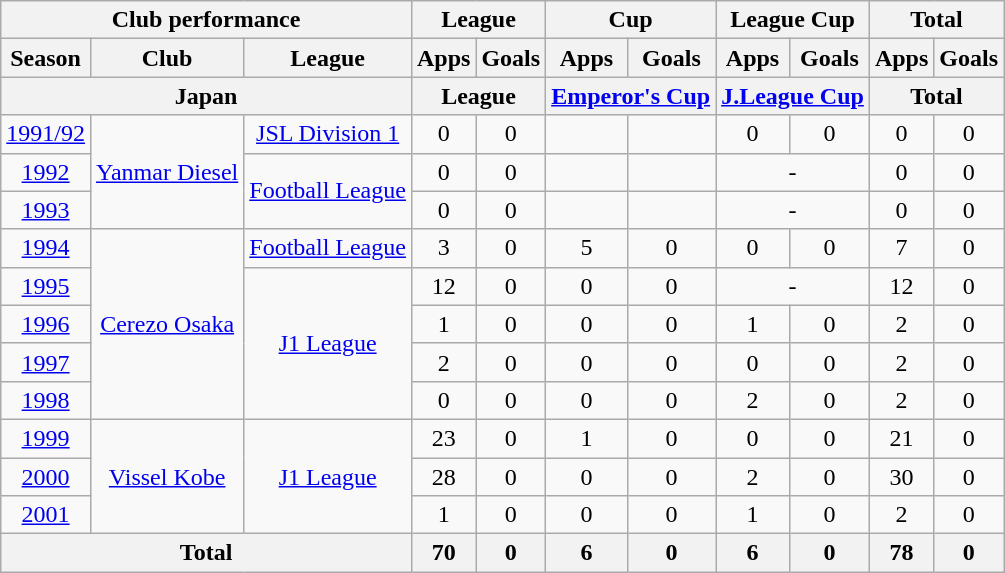<table class="wikitable" style="text-align:center;">
<tr>
<th colspan=3>Club performance</th>
<th colspan=2>League</th>
<th colspan=2>Cup</th>
<th colspan=2>League Cup</th>
<th colspan=2>Total</th>
</tr>
<tr>
<th>Season</th>
<th>Club</th>
<th>League</th>
<th>Apps</th>
<th>Goals</th>
<th>Apps</th>
<th>Goals</th>
<th>Apps</th>
<th>Goals</th>
<th>Apps</th>
<th>Goals</th>
</tr>
<tr>
<th colspan=3>Japan</th>
<th colspan=2>League</th>
<th colspan=2><a href='#'>Emperor's Cup</a></th>
<th colspan=2><a href='#'>J.League Cup</a></th>
<th colspan=2>Total</th>
</tr>
<tr>
<td><a href='#'>1991/92</a></td>
<td rowspan="3"><a href='#'>Yanmar Diesel</a></td>
<td><a href='#'>JSL Division 1</a></td>
<td>0</td>
<td>0</td>
<td></td>
<td></td>
<td>0</td>
<td>0</td>
<td>0</td>
<td>0</td>
</tr>
<tr>
<td><a href='#'>1992</a></td>
<td rowspan="2"><a href='#'>Football League</a></td>
<td>0</td>
<td>0</td>
<td></td>
<td></td>
<td colspan="2">-</td>
<td>0</td>
<td>0</td>
</tr>
<tr>
<td><a href='#'>1993</a></td>
<td>0</td>
<td>0</td>
<td></td>
<td></td>
<td colspan="2">-</td>
<td>0</td>
<td>0</td>
</tr>
<tr>
<td><a href='#'>1994</a></td>
<td rowspan="5"><a href='#'>Cerezo Osaka</a></td>
<td><a href='#'>Football League</a></td>
<td>3</td>
<td>0</td>
<td>5</td>
<td>0</td>
<td>0</td>
<td>0</td>
<td>7</td>
<td>0</td>
</tr>
<tr>
<td><a href='#'>1995</a></td>
<td rowspan="4"><a href='#'>J1 League</a></td>
<td>12</td>
<td>0</td>
<td>0</td>
<td>0</td>
<td colspan="2">-</td>
<td>12</td>
<td>0</td>
</tr>
<tr>
<td><a href='#'>1996</a></td>
<td>1</td>
<td>0</td>
<td>0</td>
<td>0</td>
<td>1</td>
<td>0</td>
<td>2</td>
<td>0</td>
</tr>
<tr>
<td><a href='#'>1997</a></td>
<td>2</td>
<td>0</td>
<td>0</td>
<td>0</td>
<td>0</td>
<td>0</td>
<td>2</td>
<td>0</td>
</tr>
<tr>
<td><a href='#'>1998</a></td>
<td>0</td>
<td>0</td>
<td>0</td>
<td>0</td>
<td>2</td>
<td>0</td>
<td>2</td>
<td>0</td>
</tr>
<tr>
<td><a href='#'>1999</a></td>
<td rowspan="3"><a href='#'>Vissel Kobe</a></td>
<td rowspan="3"><a href='#'>J1 League</a></td>
<td>23</td>
<td>0</td>
<td>1</td>
<td>0</td>
<td>0</td>
<td>0</td>
<td>21</td>
<td>0</td>
</tr>
<tr>
<td><a href='#'>2000</a></td>
<td>28</td>
<td>0</td>
<td>0</td>
<td>0</td>
<td>2</td>
<td>0</td>
<td>30</td>
<td>0</td>
</tr>
<tr>
<td><a href='#'>2001</a></td>
<td>1</td>
<td>0</td>
<td>0</td>
<td>0</td>
<td>1</td>
<td>0</td>
<td>2</td>
<td>0</td>
</tr>
<tr>
<th colspan=3>Total</th>
<th>70</th>
<th>0</th>
<th>6</th>
<th>0</th>
<th>6</th>
<th>0</th>
<th>78</th>
<th>0</th>
</tr>
</table>
